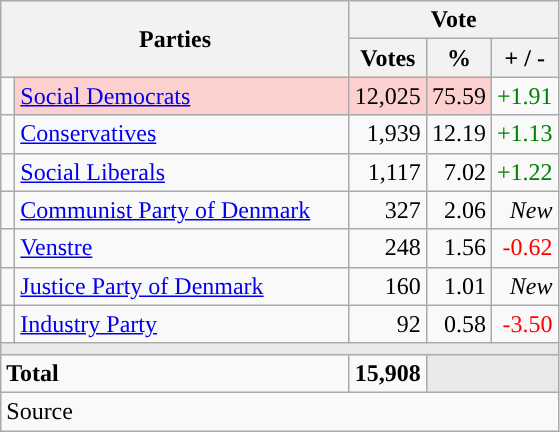<table class="wikitable" style="text-align:right;">
<tr>
<th style="text-align:centre;" rowspan="2" colspan="2" width="225">Parties</th>
<th colspan="3">Vote</th>
</tr>
<tr>
<th width="15">Votes</th>
<th width="15">%</th>
<th width="15">+ / -</th>
</tr>
<tr>
<td width="2" style="color:inherit;background:"></td>
<td bgcolor=#fbd0ce  align="left"><a href='#'>Social Democrats</a></td>
<td bgcolor=#fbd0ce>12,025</td>
<td bgcolor=#fbd0ce>75.59</td>
<td style=color:green;>+1.91</td>
</tr>
<tr>
<td width="2" style="color:inherit;background:"></td>
<td align="left"><a href='#'>Conservatives</a></td>
<td>1,939</td>
<td>12.19</td>
<td style=color:green;>+1.13</td>
</tr>
<tr>
<td width="2" style="color:inherit;background:"></td>
<td align="left"><a href='#'>Social Liberals</a></td>
<td>1,117</td>
<td>7.02</td>
<td style=color:green;>+1.22</td>
</tr>
<tr>
<td width="2" style="color:inherit;background:"></td>
<td align="left"><a href='#'>Communist Party of Denmark</a></td>
<td>327</td>
<td>2.06</td>
<td><em>New</em></td>
</tr>
<tr>
<td width="2" style="color:inherit;background:"></td>
<td align="left"><a href='#'>Venstre</a></td>
<td>248</td>
<td>1.56</td>
<td style=color:red;>-0.62</td>
</tr>
<tr>
<td width="2" style="color:inherit;background:"></td>
<td align="left"><a href='#'>Justice Party of Denmark</a></td>
<td>160</td>
<td>1.01</td>
<td><em>New</em></td>
</tr>
<tr>
<td width="2" style="color:inherit;background:"></td>
<td align="left"><a href='#'>Industry Party</a></td>
<td>92</td>
<td>0.58</td>
<td style=color:red;>-3.50</td>
</tr>
<tr>
<td colspan="7" bgcolor="#E9E9E9"></td>
</tr>
<tr>
<td align="left" colspan="2"><strong>Total</strong></td>
<td><strong>15,908</strong></td>
<td bgcolor="#E9E9E9" colspan="2"></td>
</tr>
<tr>
<td align="left" colspan="6">Source</td>
</tr>
</table>
